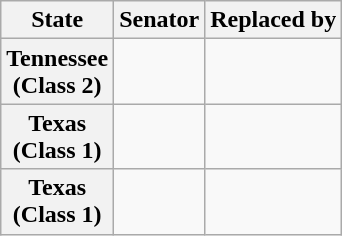<table class="wikitable sortable plainrowheaders">
<tr>
<th scope="col">State</th>
<th scope="col">Senator</th>
<th scope="col">Replaced by</th>
</tr>
<tr>
<th>Tennessee<br>(Class 2)</th>
<td></td>
<td></td>
</tr>
<tr>
<th>Texas<br>(Class 1)</th>
<td></td>
<td></td>
</tr>
<tr>
<th>Texas<br>(Class 1)</th>
<td></td>
<td></td>
</tr>
</table>
